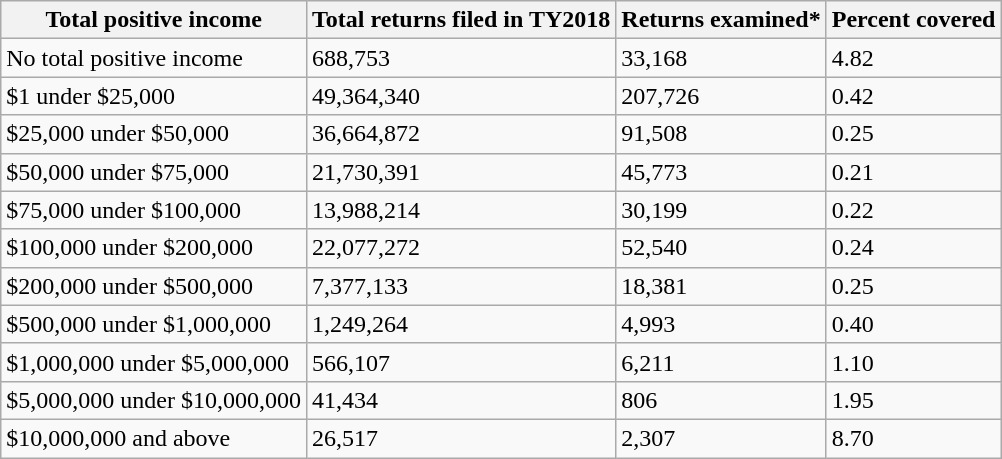<table class="wikitable">
<tr>
<th>Total positive income</th>
<th>Total returns filed in TY2018</th>
<th>Returns examined*</th>
<th>Percent covered</th>
</tr>
<tr>
<td>No total positive income</td>
<td>688,753 </td>
<td>33,168</td>
<td>4.82  </td>
</tr>
<tr>
<td>$1 under $25,000</td>
<td>49,364,340  </td>
<td>207,726  </td>
<td>0.42  </td>
</tr>
<tr>
<td>$25,000 under $50,000</td>
<td>36,664,872 </td>
<td>91,508  </td>
<td>0.25  </td>
</tr>
<tr>
<td>$50,000 under $75,000</td>
<td>21,730,391  </td>
<td>45,773</td>
<td>0.21 </td>
</tr>
<tr>
<td>$75,000 under $100,000</td>
<td>13,988,214 </td>
<td>30,199  </td>
<td>0.22  </td>
</tr>
<tr>
<td>$100,000 under $200,000</td>
<td>22,077,272  </td>
<td>52,540  </td>
<td>0.24 </td>
</tr>
<tr>
<td>$200,000 under $500,000</td>
<td>7,377,133</td>
<td>18,381</td>
<td>0.25   </td>
</tr>
<tr>
<td>$500,000 under $1,000,000</td>
<td>1,249,264</td>
<td>4,993</td>
<td>0.40 </td>
</tr>
<tr>
<td>$1,000,000 under $5,000,000</td>
<td>566,107  </td>
<td>6,211  </td>
<td>1.10  </td>
</tr>
<tr>
<td>$5,000,000 under $10,000,000</td>
<td>41,434  </td>
<td>806</td>
<td>1.95 </td>
</tr>
<tr>
<td>$10,000,000 and above</td>
<td>26,517 </td>
<td>2,307  </td>
<td>8.70</td>
</tr>
</table>
